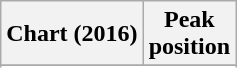<table class="wikitable sortable plainrowheaders" style="text-align:center">
<tr>
<th scope="col">Chart (2016)</th>
<th scope="col">Peak<br> position</th>
</tr>
<tr>
</tr>
<tr>
</tr>
<tr>
</tr>
<tr>
</tr>
<tr>
</tr>
</table>
